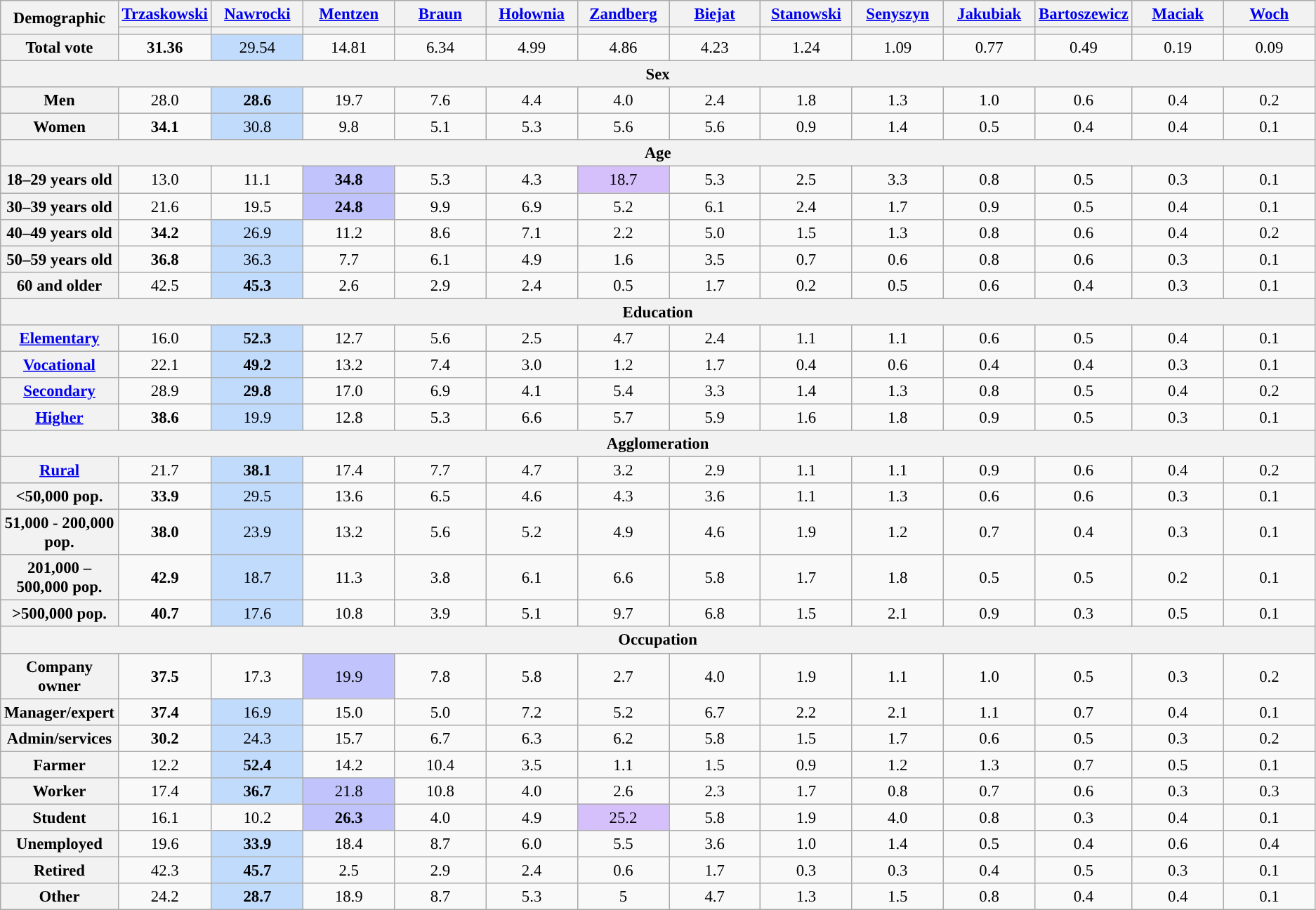<table class="wikitable sortable" style="text-align:center; font-size:95%">
<tr>
<th rowspan="2">Demographic</th>
<th style="width:80px;"><a href='#'>Trzaskowski</a><br></th>
<th style="width:80px;"><a href='#'>Nawrocki</a><br></th>
<th style="width:80px;"><a href='#'>Mentzen</a><br></th>
<th style="width:80px;"><a href='#'>Braun</a><br></th>
<th style="width:80px;"><a href='#'>Hołownia</a><br></th>
<th style="width:80px;"><a href='#'>Zandberg</a><br></th>
<th style="width:80px;"><a href='#'>Biejat</a><br></th>
<th style="width:80px;"><a href='#'>Stanowski</a><br></th>
<th style="width:80px;"><a href='#'>Senyszyn</a><br></th>
<th style="width:80px;"><a href='#'>Jakubiak</a><br></th>
<th style="width:80px;"><a href='#'>Bartoszewicz</a><br></th>
<th style="width:80px;"><a href='#'>Maciak</a><br></th>
<th style="width:80px;"><a href='#'>Woch</a><br></th>
</tr>
<tr>
<th style="background:"></th>
<th style="background:"></th>
<th style="background:"></th>
<th style="background:"></th>
<th style="background:"></th>
<th style="background:"></th>
<th style="background:"></th>
<th style="background:"></th>
<th style="background:"></th>
<th style="background:"></th>
<th style="background:"></th>
<th style="background:"></th>
<th style="background:"></th>
</tr>
<tr>
<th align="left">Total vote</th>
<td><strong>31.36</strong></td>
<td style="background:#C0DBFC">29.54</td>
<td>14.81</td>
<td>6.34</td>
<td>4.99</td>
<td>4.86</td>
<td>4.23</td>
<td>1.24</td>
<td>1.09</td>
<td>0.77</td>
<td>0.49</td>
<td>0.19</td>
<td>0.09</td>
</tr>
<tr>
<th colspan="14" data-sort-value="101">Sex</th>
</tr>
<tr>
<th align="left">Men</th>
<td>28.0</td>
<td style="background:#C0DBFC"><strong>28.6</strong></td>
<td>19.7</td>
<td>7.6</td>
<td>4.4</td>
<td>4.0</td>
<td>2.4</td>
<td>1.8</td>
<td>1.3</td>
<td>1.0</td>
<td>0.6</td>
<td>0.4</td>
<td>0.2</td>
</tr>
<tr>
<th align="left">Women</th>
<td><strong>34.1</strong></td>
<td style="background:#C0DBFC">30.8</td>
<td>9.8</td>
<td>5.1</td>
<td>5.3</td>
<td>5.6</td>
<td>5.6</td>
<td>0.9</td>
<td>1.4</td>
<td>0.5</td>
<td>0.4</td>
<td>0.4</td>
<td>0.1</td>
</tr>
<tr>
<th colspan="14" data-sort-value="102">Age</th>
</tr>
<tr>
<th align="left">18–29 years old</th>
<td>13.0</td>
<td>11.1</td>
<td style="background:#C0C3FC; color: black;"><strong>34.8</strong></td>
<td>5.3</td>
<td>4.3</td>
<td style="background:#D6C0FC; color: black;">18.7</td>
<td>5.3</td>
<td>2.5</td>
<td>3.3</td>
<td>0.8</td>
<td>0.5</td>
<td>0.3</td>
<td>0.1</td>
</tr>
<tr>
<th align="left">30–39 years old</th>
<td>21.6</td>
<td>19.5</td>
<td style="background:#C0C3FC; color: black;"><strong>24.8</strong></td>
<td>9.9</td>
<td>6.9</td>
<td>5.2</td>
<td>6.1</td>
<td>2.4</td>
<td>1.7</td>
<td>0.9</td>
<td>0.5</td>
<td>0.4</td>
<td>0.1</td>
</tr>
<tr>
<th align="left">40–49 years old</th>
<td><strong>34.2</strong></td>
<td style="background:#C0DBFC">26.9</td>
<td>11.2</td>
<td>8.6</td>
<td>7.1</td>
<td>2.2</td>
<td>5.0</td>
<td>1.5</td>
<td>1.3</td>
<td>0.8</td>
<td>0.6</td>
<td>0.4</td>
<td>0.2</td>
</tr>
<tr>
<th align="left">50–59 years old</th>
<td><strong>36.8</strong></td>
<td style="background:#C0DBFC">36.3</td>
<td>7.7</td>
<td>6.1</td>
<td>4.9</td>
<td>1.6</td>
<td>3.5</td>
<td>0.7</td>
<td>0.6</td>
<td>0.8</td>
<td>0.6</td>
<td>0.3</td>
<td>0.1</td>
</tr>
<tr>
<th align="left">60 and older</th>
<td>42.5</td>
<td style="background:#C0DBFC"><strong>45.3</strong></td>
<td>2.6</td>
<td>2.9</td>
<td>2.4</td>
<td>0.5</td>
<td>1.7</td>
<td>0.2</td>
<td>0.5</td>
<td>0.6</td>
<td>0.4</td>
<td>0.3</td>
<td>0.1</td>
</tr>
<tr>
<th colspan="14" data-sort-value="103">Education</th>
</tr>
<tr>
<th align="left"><a href='#'>Elementary</a></th>
<td>16.0</td>
<td style="background:#C0DBFC"><strong>52.3</strong></td>
<td>12.7</td>
<td>5.6</td>
<td>2.5</td>
<td>4.7</td>
<td>2.4</td>
<td>1.1</td>
<td>1.1</td>
<td>0.6</td>
<td>0.5</td>
<td>0.4</td>
<td>0.1</td>
</tr>
<tr>
<th><a href='#'>Vocational</a></th>
<td>22.1</td>
<td style="background:#C0DBFC"><strong>49.2</strong></td>
<td>13.2</td>
<td>7.4</td>
<td>3.0</td>
<td>1.2</td>
<td>1.7</td>
<td>0.4</td>
<td>0.6</td>
<td>0.4</td>
<td>0.4</td>
<td>0.3</td>
<td>0.1</td>
</tr>
<tr>
<th><a href='#'>Secondary</a></th>
<td>28.9</td>
<td style="background:#C0DBFC"><strong>29.8</strong></td>
<td>17.0</td>
<td>6.9</td>
<td>4.1</td>
<td>5.4</td>
<td>3.3</td>
<td>1.4</td>
<td>1.3</td>
<td>0.8</td>
<td>0.5</td>
<td>0.4</td>
<td>0.2</td>
</tr>
<tr>
<th><a href='#'>Higher</a></th>
<td><strong>38.6</strong></td>
<td style="background:#C0DBFC">19.9</td>
<td>12.8</td>
<td>5.3</td>
<td>6.6</td>
<td>5.7</td>
<td>5.9</td>
<td>1.6</td>
<td>1.8</td>
<td>0.9</td>
<td>0.5</td>
<td>0.3</td>
<td>0.1</td>
</tr>
<tr>
<th colspan="14" data-sort-value="104">Agglomeration</th>
</tr>
<tr>
<th><a href='#'>Rural</a></th>
<td>21.7</td>
<td style="background:#C0DBFC"><strong>38.1</strong></td>
<td>17.4</td>
<td>7.7</td>
<td>4.7</td>
<td>3.2</td>
<td>2.9</td>
<td>1.1</td>
<td>1.1</td>
<td>0.9</td>
<td>0.6</td>
<td>0.4</td>
<td>0.2</td>
</tr>
<tr>
<th><50,000 pop.</th>
<td><strong>33.9</strong></td>
<td style="background:#C0DBFC">29.5</td>
<td>13.6</td>
<td>6.5</td>
<td>4.6</td>
<td>4.3</td>
<td>3.6</td>
<td>1.1</td>
<td>1.3</td>
<td>0.6</td>
<td>0.6</td>
<td>0.3</td>
<td>0.1</td>
</tr>
<tr>
<th>51,000 - 200,000 pop.</th>
<td><strong>38.0</strong></td>
<td style="background:#C0DBFC">23.9</td>
<td>13.2</td>
<td>5.6</td>
<td>5.2</td>
<td>4.9</td>
<td>4.6</td>
<td>1.9</td>
<td>1.2</td>
<td>0.7</td>
<td>0.4</td>
<td>0.3</td>
<td>0.1</td>
</tr>
<tr>
<th>201,000 – 500,000 pop.</th>
<td><strong>42.9</strong></td>
<td style="background:#C0DBFC">18.7</td>
<td>11.3</td>
<td>3.8</td>
<td>6.1</td>
<td>6.6</td>
<td>5.8</td>
<td>1.7</td>
<td>1.8</td>
<td>0.5</td>
<td>0.5</td>
<td>0.2</td>
<td>0.1</td>
</tr>
<tr>
<th>>500,000 pop.</th>
<td><strong>40.7</strong></td>
<td style="background:#C0DBFC">17.6</td>
<td>10.8</td>
<td>3.9</td>
<td>5.1</td>
<td>9.7</td>
<td>6.8</td>
<td>1.5</td>
<td>2.1</td>
<td>0.9</td>
<td>0.3</td>
<td>0.5</td>
<td>0.1</td>
</tr>
<tr>
<th colspan="14" data-sort-value="105">Occupation</th>
</tr>
<tr>
<th>Company owner</th>
<td><strong>37.5</strong></td>
<td>17.3</td>
<td style="background:#C0C3FC; color: black;">19.9</td>
<td>7.8</td>
<td>5.8</td>
<td>2.7</td>
<td>4.0</td>
<td>1.9</td>
<td>1.1</td>
<td>1.0</td>
<td>0.5</td>
<td>0.3</td>
<td>0.2</td>
</tr>
<tr>
<th>Manager/expert</th>
<td><strong>37.4</strong></td>
<td style="background:#C0DBFC">16.9</td>
<td>15.0</td>
<td>5.0</td>
<td>7.2</td>
<td>5.2</td>
<td>6.7</td>
<td>2.2</td>
<td>2.1</td>
<td>1.1</td>
<td>0.7</td>
<td>0.4</td>
<td>0.1</td>
</tr>
<tr>
<th>Admin/services</th>
<td><strong>30.2</strong></td>
<td style="background:#C0DBFC">24.3</td>
<td>15.7</td>
<td>6.7</td>
<td>6.3</td>
<td>6.2</td>
<td>5.8</td>
<td>1.5</td>
<td>1.7</td>
<td>0.6</td>
<td>0.5</td>
<td>0.3</td>
<td>0.2</td>
</tr>
<tr>
<th>Farmer</th>
<td>12.2</td>
<td style="background:#C0DBFC"><strong>52.4</strong></td>
<td>14.2</td>
<td>10.4</td>
<td>3.5</td>
<td>1.1</td>
<td>1.5</td>
<td>0.9</td>
<td>1.2</td>
<td>1.3</td>
<td>0.7</td>
<td>0.5</td>
<td>0.1</td>
</tr>
<tr>
<th>Worker</th>
<td>17.4</td>
<td style="background:#C0DBFC"><strong>36.7</strong></td>
<td style="background:#C0C3FC; color: black;">21.8</td>
<td>10.8</td>
<td>4.0</td>
<td>2.6</td>
<td>2.3</td>
<td>1.7</td>
<td>0.8</td>
<td>0.7</td>
<td>0.6</td>
<td>0.3</td>
<td>0.3</td>
</tr>
<tr>
<th>Student</th>
<td>16.1</td>
<td>10.2</td>
<td style="background:#C0C3FC; color: black;"><strong>26.3</strong></td>
<td>4.0</td>
<td>4.9</td>
<td style="background:#D6C0FC; color: black;">25.2</td>
<td>5.8</td>
<td>1.9</td>
<td>4.0</td>
<td>0.8</td>
<td>0.3</td>
<td>0.4</td>
<td>0.1</td>
</tr>
<tr>
<th>Unemployed</th>
<td>19.6</td>
<td style="background:#C0DBFC"><strong>33.9</strong></td>
<td>18.4</td>
<td>8.7</td>
<td>6.0</td>
<td>5.5</td>
<td>3.6</td>
<td>1.0</td>
<td>1.4</td>
<td>0.5</td>
<td>0.4</td>
<td>0.6</td>
<td>0.4</td>
</tr>
<tr>
<th>Retired</th>
<td>42.3</td>
<td style="background:#C0DBFC"><strong>45.7</strong></td>
<td>2.5</td>
<td>2.9</td>
<td>2.4</td>
<td>0.6</td>
<td>1.7</td>
<td>0.3</td>
<td>0.3</td>
<td>0.4</td>
<td>0.5</td>
<td>0.3</td>
<td>0.1</td>
</tr>
<tr>
<th>Other</th>
<td>24.2</td>
<td style="background:#C0DBFC"><strong>28.7</strong></td>
<td>18.9</td>
<td>8.7</td>
<td>5.3</td>
<td>5</td>
<td>4.7</td>
<td>1.3</td>
<td>1.5</td>
<td>0.8</td>
<td>0.4</td>
<td>0.4</td>
<td>0.1</td>
</tr>
</table>
